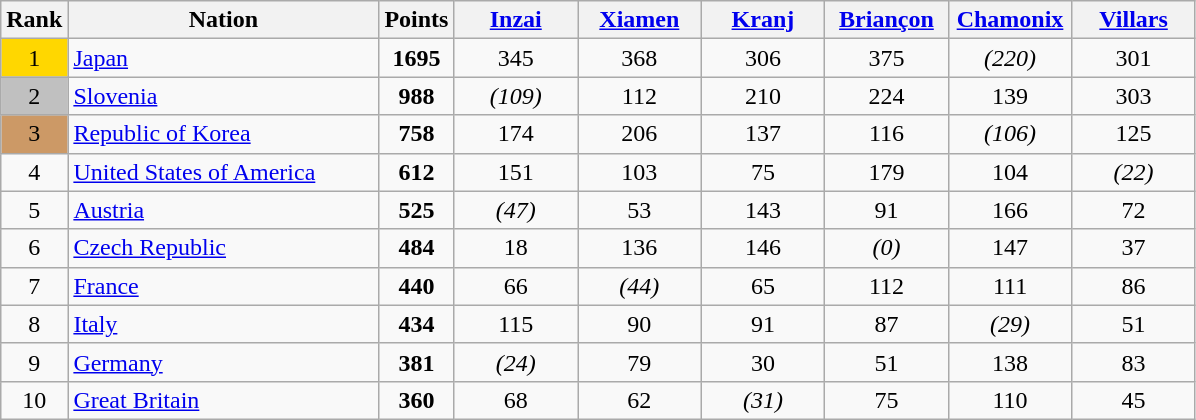<table class="wikitable sortable" style="text-align: center;">
<tr>
<th>Rank</th>
<th width = "200">Nation</th>
<th>Points</th>
<th width = "75" data-sort-type="number"><a href='#'>Inzai</a></th>
<th width = "75" data-sort-type="number"><a href='#'>Xiamen</a></th>
<th width = "75" data-sort-type="number"><a href='#'>Kranj</a></th>
<th width = "75" data-sort-type="number"><a href='#'>Briançon</a></th>
<th width = "75" data-sort-type="number"><a href='#'>Chamonix</a></th>
<th width = "75" data-sort-type="number"><a href='#'>Villars</a></th>
</tr>
<tr>
<td style="background: gold">1</td>
<td align="left"> <a href='#'>Japan</a></td>
<td><strong>1695</strong></td>
<td>345</td>
<td>368</td>
<td>306</td>
<td>375</td>
<td><em>(220)</em></td>
<td>301</td>
</tr>
<tr>
<td style="background: silver">2</td>
<td align="left"> <a href='#'>Slovenia</a></td>
<td><strong>988</strong></td>
<td><em>(109)</em></td>
<td>112</td>
<td>210</td>
<td>224</td>
<td>139</td>
<td>303</td>
</tr>
<tr>
<td style="background: #cc9966">3</td>
<td align="left"> <a href='#'>Republic of Korea</a></td>
<td><strong>758</strong></td>
<td>174</td>
<td>206</td>
<td>137</td>
<td>116</td>
<td><em>(106)</em></td>
<td>125</td>
</tr>
<tr>
<td>4</td>
<td align="left"> <a href='#'>United States of America</a></td>
<td><strong>612</strong></td>
<td>151</td>
<td>103</td>
<td>75</td>
<td>179</td>
<td>104</td>
<td><em>(22)</em></td>
</tr>
<tr>
<td>5</td>
<td align="left"> <a href='#'>Austria</a></td>
<td><strong>525</strong></td>
<td><em>(47)</em></td>
<td>53</td>
<td>143</td>
<td>91</td>
<td>166</td>
<td>72</td>
</tr>
<tr>
<td>6</td>
<td align="left"> <a href='#'>Czech Republic</a></td>
<td><strong>484</strong></td>
<td>18</td>
<td>136</td>
<td>146</td>
<td><em>(0)</em></td>
<td>147</td>
<td>37</td>
</tr>
<tr>
<td>7</td>
<td align="left"> <a href='#'>France</a></td>
<td><strong>440</strong></td>
<td>66</td>
<td><em>(44)</em></td>
<td>65</td>
<td>112</td>
<td>111</td>
<td>86</td>
</tr>
<tr>
<td>8</td>
<td align="left"> <a href='#'>Italy</a></td>
<td><strong>434</strong></td>
<td>115</td>
<td>90</td>
<td>91</td>
<td>87</td>
<td><em>(29)</em></td>
<td>51</td>
</tr>
<tr>
<td>9</td>
<td align="left"> <a href='#'>Germany</a></td>
<td><strong>381</strong></td>
<td><em>(24)</em></td>
<td>79</td>
<td>30</td>
<td>51</td>
<td>138</td>
<td>83</td>
</tr>
<tr>
<td>10</td>
<td align="left"> <a href='#'>Great Britain</a></td>
<td><strong>360</strong></td>
<td>68</td>
<td>62</td>
<td><em>(31)</em></td>
<td>75</td>
<td>110</td>
<td>45</td>
</tr>
</table>
